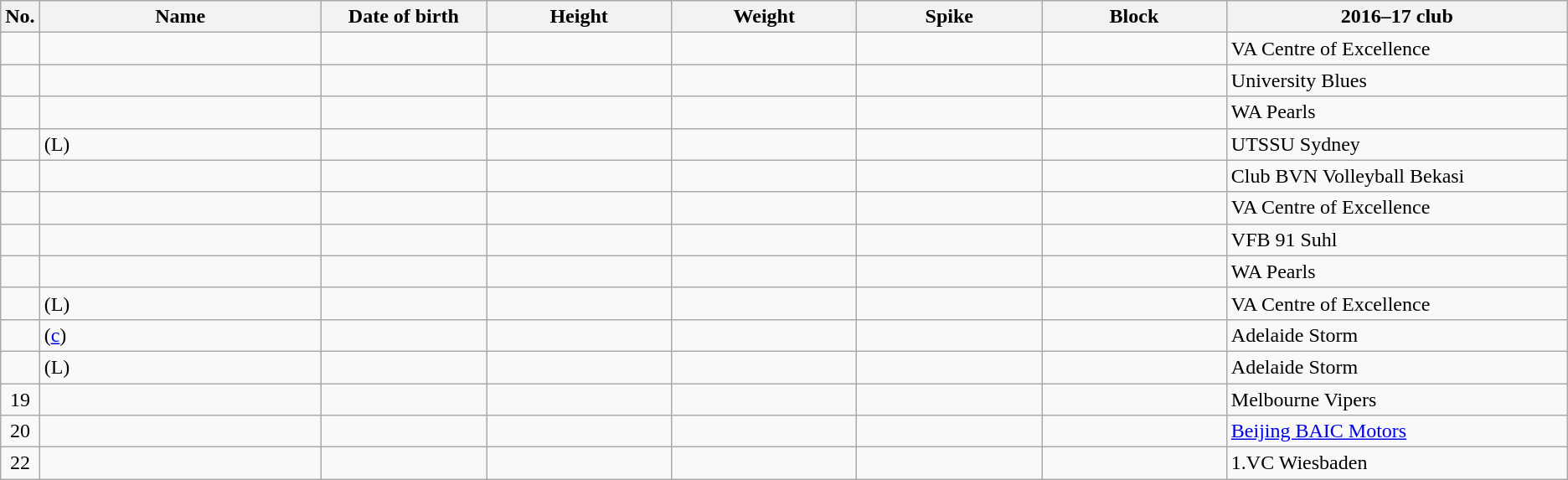<table class="wikitable sortable" style="font-size:100%; text-align:center;">
<tr>
<th>No.</th>
<th style="width:14em">Name</th>
<th style="width:8em">Date of birth</th>
<th style="width:9em">Height</th>
<th style="width:9em">Weight</th>
<th style="width:9em">Spike</th>
<th style="width:9em">Block</th>
<th style="width:17em">2016–17 club</th>
</tr>
<tr>
<td></td>
<td align=left></td>
<td align=right></td>
<td></td>
<td></td>
<td></td>
<td></td>
<td align=left> VA Centre of Excellence</td>
</tr>
<tr>
<td></td>
<td align=left></td>
<td align=right></td>
<td></td>
<td></td>
<td></td>
<td></td>
<td align=left> University Blues</td>
</tr>
<tr>
<td></td>
<td align=left></td>
<td align=right></td>
<td></td>
<td></td>
<td></td>
<td></td>
<td align=left> WA Pearls</td>
</tr>
<tr>
<td></td>
<td align=left> (L)</td>
<td align=right></td>
<td></td>
<td></td>
<td></td>
<td></td>
<td align=left> UTSSU Sydney</td>
</tr>
<tr>
<td></td>
<td align=left></td>
<td align=right></td>
<td></td>
<td></td>
<td></td>
<td></td>
<td align=left> Club BVN Volleyball Bekasi</td>
</tr>
<tr>
<td></td>
<td align=left></td>
<td align=right></td>
<td></td>
<td></td>
<td></td>
<td></td>
<td align=left> VA Centre of Excellence</td>
</tr>
<tr>
<td></td>
<td align=left></td>
<td align=right></td>
<td></td>
<td></td>
<td></td>
<td></td>
<td align=left> VFB 91 Suhl</td>
</tr>
<tr>
<td></td>
<td align=left></td>
<td align=right></td>
<td></td>
<td></td>
<td></td>
<td></td>
<td align=left> WA Pearls</td>
</tr>
<tr>
<td></td>
<td align=left> (L)</td>
<td align=right></td>
<td></td>
<td></td>
<td></td>
<td></td>
<td align=left> VA Centre of Excellence</td>
</tr>
<tr>
<td></td>
<td align=left> (<a href='#'>c</a>)</td>
<td align=right></td>
<td></td>
<td></td>
<td></td>
<td></td>
<td align=left> Adelaide Storm</td>
</tr>
<tr>
<td></td>
<td align=left> (L)</td>
<td align=right></td>
<td></td>
<td></td>
<td></td>
<td></td>
<td align=left> Adelaide Storm</td>
</tr>
<tr>
<td>19</td>
<td align=left></td>
<td align=right></td>
<td></td>
<td></td>
<td></td>
<td></td>
<td align=left> Melbourne Vipers</td>
</tr>
<tr>
<td>20</td>
<td align=left></td>
<td align=right></td>
<td></td>
<td></td>
<td></td>
<td></td>
<td align=left> <a href='#'>Beijing BAIC Motors</a></td>
</tr>
<tr>
<td>22</td>
<td align=left></td>
<td align=right></td>
<td></td>
<td></td>
<td></td>
<td></td>
<td align=left> 1.VC Wiesbaden</td>
</tr>
</table>
